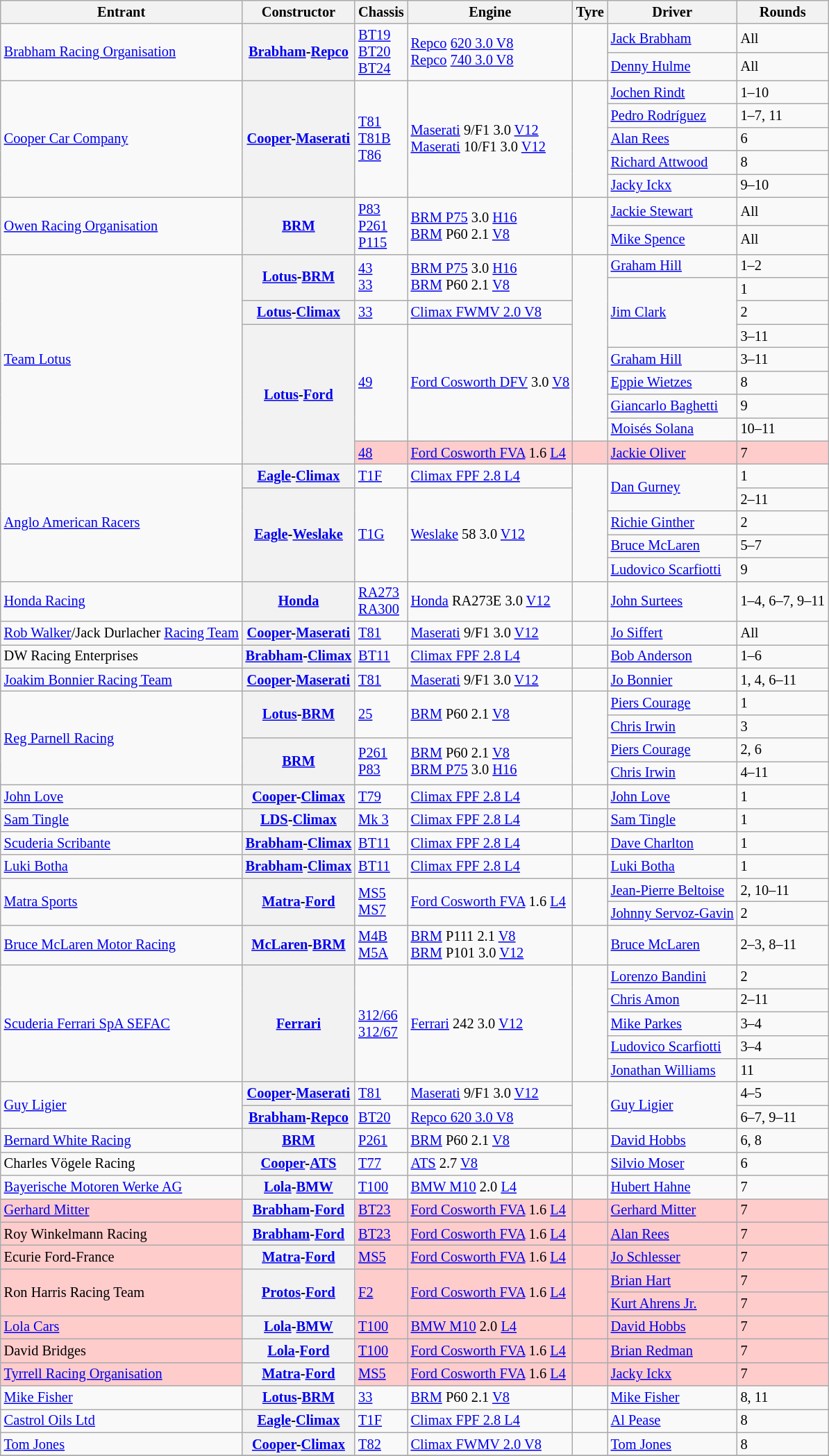<table class="wikitable sortable" style="font-size: 85%">
<tr>
<th>Entrant</th>
<th>Constructor</th>
<th>Chassis</th>
<th>Engine</th>
<th>Tyre</th>
<th>Driver</th>
<th>Rounds</th>
</tr>
<tr>
<td rowspan=2> <a href='#'>Brabham Racing Organisation</a></td>
<th rowspan=2><a href='#'>Brabham</a>-<a href='#'>Repco</a></th>
<td rowspan=2><a href='#'>BT19</a><br><a href='#'>BT20</a><br><a href='#'>BT24</a></td>
<td rowspan=2><a href='#'>Repco</a> <a href='#'>620 3.0 V8</a><br><a href='#'>Repco</a> <a href='#'>740 3.0 V8</a></td>
<td rowspan=2></td>
<td> <a href='#'>Jack Brabham</a></td>
<td>All</td>
</tr>
<tr>
<td> <a href='#'>Denny Hulme</a></td>
<td>All</td>
</tr>
<tr>
<td rowspan=5> <a href='#'>Cooper Car Company</a></td>
<th rowspan=5><a href='#'>Cooper</a>-<a href='#'>Maserati</a></th>
<td rowspan=5><a href='#'>T81</a><br><a href='#'>T81B</a><br><a href='#'>T86</a></td>
<td rowspan=5><a href='#'>Maserati</a> 9/F1 3.0 <a href='#'>V12</a><br><a href='#'>Maserati</a> 10/F1 3.0 <a href='#'>V12</a></td>
<td rowspan=5></td>
<td> <a href='#'>Jochen Rindt</a></td>
<td>1–10</td>
</tr>
<tr>
<td> <a href='#'>Pedro Rodríguez</a></td>
<td>1–7, 11</td>
</tr>
<tr>
<td> <a href='#'>Alan Rees</a></td>
<td>6</td>
</tr>
<tr>
<td> <a href='#'>Richard Attwood</a></td>
<td>8</td>
</tr>
<tr>
<td> <a href='#'>Jacky Ickx</a></td>
<td>9–10</td>
</tr>
<tr>
<td rowspan=2> <a href='#'>Owen Racing Organisation</a></td>
<th rowspan=2><a href='#'>BRM</a></th>
<td rowspan=2><a href='#'>P83</a><br><a href='#'>P261</a><br><a href='#'>P115</a></td>
<td rowspan=2><a href='#'>BRM P75</a> 3.0 <a href='#'>H16</a><br><a href='#'>BRM</a> P60 2.1 <a href='#'>V8</a></td>
<td rowspan=2></td>
<td> <a href='#'>Jackie Stewart</a></td>
<td>All</td>
</tr>
<tr>
<td> <a href='#'>Mike Spence</a></td>
<td>All</td>
</tr>
<tr>
<td rowspan=9> <a href='#'>Team Lotus</a></td>
<th rowspan=2><a href='#'>Lotus</a>-<a href='#'>BRM</a></th>
<td rowspan=2><a href='#'>43</a><br><a href='#'>33</a></td>
<td rowspan=2><a href='#'>BRM P75</a> 3.0 <a href='#'>H16</a><br><a href='#'>BRM</a> P60 2.1 <a href='#'>V8</a></td>
<td rowspan=8></td>
<td> <a href='#'>Graham Hill</a></td>
<td>1–2</td>
</tr>
<tr>
<td rowspan=3> <a href='#'>Jim Clark</a></td>
<td>1</td>
</tr>
<tr>
<th><a href='#'>Lotus</a>-<a href='#'>Climax</a></th>
<td><a href='#'>33</a></td>
<td><a href='#'>Climax FWMV 2.0 V8</a></td>
<td>2</td>
</tr>
<tr>
<th rowspan=6><a href='#'>Lotus</a>-<a href='#'>Ford</a></th>
<td rowspan=5><a href='#'>49</a></td>
<td rowspan=5><a href='#'>Ford Cosworth DFV</a> 3.0 <a href='#'>V8</a></td>
<td>3–11</td>
</tr>
<tr>
<td> <a href='#'>Graham Hill</a></td>
<td>3–11</td>
</tr>
<tr>
<td> <a href='#'>Eppie Wietzes</a></td>
<td>8</td>
</tr>
<tr>
<td> <a href='#'>Giancarlo Baghetti</a></td>
<td>9</td>
</tr>
<tr>
<td> <a href='#'>Moisés Solana</a></td>
<td>10–11</td>
</tr>
<tr>
<td style="background:#ffcccc;"><a href='#'>48</a></td>
<td style="background:#ffcccc;"><a href='#'>Ford Cosworth FVA</a> 1.6 <a href='#'>L4</a></td>
<td style="background:#ffcccc;"></td>
<td style="background:#ffcccc;"> <a href='#'>Jackie Oliver</a></td>
<td style="background:#ffcccc;">7</td>
</tr>
<tr>
<td rowspan=5> <a href='#'>Anglo American Racers</a></td>
<th><a href='#'>Eagle</a>-<a href='#'>Climax</a></th>
<td><a href='#'>T1F</a></td>
<td><a href='#'>Climax FPF 2.8 L4</a></td>
<td rowspan=5></td>
<td rowspan=2> <a href='#'>Dan Gurney</a></td>
<td>1</td>
</tr>
<tr>
<th rowspan=4><a href='#'>Eagle</a>-<a href='#'>Weslake</a></th>
<td rowspan=4><a href='#'>T1G</a></td>
<td rowspan=4><a href='#'>Weslake</a> 58 3.0 <a href='#'>V12</a></td>
<td>2–11</td>
</tr>
<tr>
<td> <a href='#'>Richie Ginther</a></td>
<td>2</td>
</tr>
<tr>
<td> <a href='#'>Bruce McLaren</a></td>
<td>5–7</td>
</tr>
<tr>
<td> <a href='#'>Ludovico Scarfiotti</a></td>
<td>9</td>
</tr>
<tr>
<td> <a href='#'>Honda Racing</a></td>
<th><a href='#'>Honda</a></th>
<td><a href='#'>RA273</a><br><a href='#'>RA300</a></td>
<td><a href='#'>Honda</a> RA273E 3.0 <a href='#'>V12</a></td>
<td></td>
<td> <a href='#'>John Surtees</a></td>
<td>1–4, 6–7, 9–11</td>
</tr>
<tr>
<td> <a href='#'>Rob Walker</a>/Jack Durlacher <a href='#'>Racing Team</a></td>
<th><a href='#'>Cooper</a>-<a href='#'>Maserati</a></th>
<td><a href='#'>T81</a></td>
<td><a href='#'>Maserati</a> 9/F1 3.0 <a href='#'>V12</a></td>
<td></td>
<td> <a href='#'>Jo Siffert</a></td>
<td>All</td>
</tr>
<tr>
<td> DW Racing Enterprises</td>
<th><a href='#'>Brabham</a>-<a href='#'>Climax</a></th>
<td><a href='#'>BT11</a></td>
<td><a href='#'>Climax FPF 2.8 L4</a></td>
<td><br></td>
<td> <a href='#'>Bob Anderson</a></td>
<td>1–6</td>
</tr>
<tr>
<td> <a href='#'>Joakim Bonnier Racing Team</a></td>
<th><a href='#'>Cooper</a>-<a href='#'>Maserati</a></th>
<td><a href='#'>T81</a></td>
<td><a href='#'>Maserati</a> 9/F1 3.0 <a href='#'>V12</a></td>
<td></td>
<td> <a href='#'>Jo Bonnier</a></td>
<td>1, 4, 6–11</td>
</tr>
<tr>
<td rowspan=4> <a href='#'>Reg Parnell Racing</a></td>
<th rowspan=2><a href='#'>Lotus</a>-<a href='#'>BRM</a></th>
<td rowspan=2><a href='#'>25</a></td>
<td rowspan=2><a href='#'>BRM</a> P60 2.1 <a href='#'>V8</a></td>
<td rowspan=4><br><br></td>
<td> <a href='#'>Piers Courage</a></td>
<td>1</td>
</tr>
<tr>
<td> <a href='#'>Chris Irwin</a></td>
<td>3</td>
</tr>
<tr>
<th rowspan=2><a href='#'>BRM</a></th>
<td rowspan=2><a href='#'>P261</a><br><a href='#'>P83</a></td>
<td rowspan=2><a href='#'>BRM</a> P60 2.1 <a href='#'>V8</a><br><a href='#'>BRM P75</a> 3.0 <a href='#'>H16</a></td>
<td> <a href='#'>Piers Courage</a></td>
<td>2, 6</td>
</tr>
<tr>
<td> <a href='#'>Chris Irwin</a></td>
<td>4–11</td>
</tr>
<tr>
<td> <a href='#'>John Love</a></td>
<th><a href='#'>Cooper</a>-<a href='#'>Climax</a></th>
<td><a href='#'>T79</a></td>
<td><a href='#'>Climax FPF 2.8 L4</a></td>
<td></td>
<td> <a href='#'>John Love</a></td>
<td>1</td>
</tr>
<tr>
<td> <a href='#'>Sam Tingle</a></td>
<th><a href='#'>LDS</a>-<a href='#'>Climax</a></th>
<td><a href='#'>Mk 3</a></td>
<td><a href='#'>Climax FPF 2.8 L4</a></td>
<td></td>
<td> <a href='#'>Sam Tingle</a></td>
<td>1</td>
</tr>
<tr>
<td> <a href='#'>Scuderia Scribante</a></td>
<th><a href='#'>Brabham</a>-<a href='#'>Climax</a></th>
<td><a href='#'>BT11</a></td>
<td><a href='#'>Climax FPF 2.8 L4</a></td>
<td></td>
<td> <a href='#'>Dave Charlton</a></td>
<td>1</td>
</tr>
<tr>
<td> <a href='#'>Luki Botha</a></td>
<th><a href='#'>Brabham</a>-<a href='#'>Climax</a></th>
<td><a href='#'>BT11</a></td>
<td><a href='#'>Climax FPF 2.8 L4</a></td>
<td></td>
<td> <a href='#'>Luki Botha</a></td>
<td>1</td>
</tr>
<tr>
<td rowspan=2> <a href='#'>Matra Sports</a></td>
<th rowspan=2><a href='#'>Matra</a>-<a href='#'>Ford</a></th>
<td rowspan=2><a href='#'>MS5</a><br><a href='#'>MS7</a></td>
<td rowspan=2><a href='#'>Ford Cosworth FVA</a> 1.6 <a href='#'>L4</a></td>
<td rowspan=2><br></td>
<td> <a href='#'>Jean-Pierre Beltoise</a></td>
<td>2, 10–11</td>
</tr>
<tr>
<td> <a href='#'>Johnny Servoz-Gavin</a></td>
<td>2</td>
</tr>
<tr>
<td> <a href='#'>Bruce McLaren Motor Racing</a></td>
<th><a href='#'>McLaren</a>-<a href='#'>BRM</a></th>
<td><a href='#'>M4B</a><br><a href='#'>M5A</a></td>
<td><a href='#'>BRM</a> P111 2.1 <a href='#'>V8</a><br><a href='#'>BRM</a> P101 3.0 <a href='#'>V12</a></td>
<td></td>
<td> <a href='#'>Bruce McLaren</a></td>
<td>2–3, 8–11</td>
</tr>
<tr>
<td rowspan=5> <a href='#'>Scuderia Ferrari SpA SEFAC</a></td>
<th rowspan=5><a href='#'>Ferrari</a></th>
<td rowspan=5><a href='#'>312/66</a><br><a href='#'>312/67</a></td>
<td rowspan=5><a href='#'>Ferrari</a> 242 3.0 <a href='#'>V12</a></td>
<td rowspan=5></td>
<td> <a href='#'>Lorenzo Bandini</a></td>
<td>2</td>
</tr>
<tr>
<td> <a href='#'>Chris Amon</a></td>
<td>2–11</td>
</tr>
<tr>
<td> <a href='#'>Mike Parkes</a></td>
<td>3–4</td>
</tr>
<tr>
<td> <a href='#'>Ludovico Scarfiotti</a></td>
<td>3–4</td>
</tr>
<tr>
<td> <a href='#'>Jonathan Williams</a></td>
<td>11</td>
</tr>
<tr>
<td rowspan=2> <a href='#'>Guy Ligier</a></td>
<th><a href='#'>Cooper</a>-<a href='#'>Maserati</a></th>
<td><a href='#'>T81</a></td>
<td><a href='#'>Maserati</a> 9/F1 3.0 <a href='#'>V12</a></td>
<td rowspan=2></td>
<td rowspan=2> <a href='#'>Guy Ligier</a></td>
<td>4–5</td>
</tr>
<tr>
<th><a href='#'>Brabham</a>-<a href='#'>Repco</a></th>
<td><a href='#'>BT20</a></td>
<td><a href='#'>Repco 620 3.0 V8</a></td>
<td>6–7, 9–11</td>
</tr>
<tr>
<td> <a href='#'>Bernard White Racing</a></td>
<th><a href='#'>BRM</a></th>
<td><a href='#'>P261</a></td>
<td><a href='#'>BRM</a> P60 2.1 <a href='#'>V8</a></td>
<td></td>
<td> <a href='#'>David Hobbs</a></td>
<td>6, 8</td>
</tr>
<tr>
<td> Charles Vögele Racing</td>
<th><a href='#'>Cooper</a>-<a href='#'>ATS</a></th>
<td><a href='#'>T77</a></td>
<td><a href='#'>ATS</a> 2.7 <a href='#'>V8</a></td>
<td></td>
<td> <a href='#'>Silvio Moser</a></td>
<td>6</td>
</tr>
<tr>
<td> <a href='#'>Bayerische Motoren Werke AG</a></td>
<th><a href='#'>Lola</a>-<a href='#'>BMW</a></th>
<td><a href='#'>T100</a></td>
<td><a href='#'>BMW M10</a> 2.0 <a href='#'>L4</a></td>
<td></td>
<td> <a href='#'>Hubert Hahne</a></td>
<td>7</td>
</tr>
<tr>
<td style="background:#ffcccc;"> <a href='#'>Gerhard Mitter</a></td>
<th><a href='#'>Brabham</a>-<a href='#'>Ford</a></th>
<td style="background:#ffcccc;"><a href='#'>BT23</a></td>
<td style="background:#ffcccc;"><a href='#'>Ford Cosworth FVA</a> 1.6 <a href='#'>L4</a></td>
<td style="background:#ffcccc;"></td>
<td style="background:#ffcccc;"> <a href='#'>Gerhard Mitter</a></td>
<td style="background:#ffcccc;">7</td>
</tr>
<tr>
<td style="background:#ffcccc;"> Roy Winkelmann Racing</td>
<th><a href='#'>Brabham</a>-<a href='#'>Ford</a></th>
<td style="background:#ffcccc;"><a href='#'>BT23</a></td>
<td style="background:#ffcccc;"><a href='#'>Ford Cosworth FVA</a> 1.6 <a href='#'>L4</a></td>
<td style="background:#ffcccc;"></td>
<td style="background:#ffcccc;"> <a href='#'>Alan Rees</a></td>
<td style="background:#ffcccc;">7</td>
</tr>
<tr>
<td style="background:#ffcccc;"> Ecurie Ford-France</td>
<th><a href='#'>Matra</a>-<a href='#'>Ford</a></th>
<td style="background:#ffcccc;"><a href='#'>MS5</a></td>
<td style="background:#ffcccc;"><a href='#'>Ford Cosworth FVA</a> 1.6 <a href='#'>L4</a></td>
<td style="background:#ffcccc;"></td>
<td style="background:#ffcccc;"> <a href='#'>Jo Schlesser</a></td>
<td style="background:#ffcccc;">7</td>
</tr>
<tr>
<td rowspan=2 style="background:#ffcccc;"> Ron Harris Racing Team</td>
<th rowspan=2><a href='#'>Protos</a>-<a href='#'>Ford</a></th>
<td rowspan=2 style="background:#ffcccc;"><a href='#'>F2</a></td>
<td rowspan=2 style="background:#ffcccc;"><a href='#'>Ford Cosworth FVA</a> 1.6 <a href='#'>L4</a></td>
<td rowspan=2 style="background:#ffcccc;"></td>
<td style="background:#ffcccc;"> <a href='#'>Brian Hart</a></td>
<td style="background:#ffcccc;">7</td>
</tr>
<tr>
<td style="background:#ffcccc;"> <a href='#'>Kurt Ahrens Jr.</a></td>
<td style="background:#ffcccc;">7</td>
</tr>
<tr>
<td style="background:#ffcccc;"> <a href='#'>Lola Cars</a></td>
<th><a href='#'>Lola</a>-<a href='#'>BMW</a></th>
<td style="background:#ffcccc;"><a href='#'>T100</a></td>
<td style="background:#ffcccc;"><a href='#'>BMW M10</a> 2.0 <a href='#'>L4</a></td>
<td style="background:#ffcccc;"></td>
<td style="background:#ffcccc;"> <a href='#'>David Hobbs</a></td>
<td style="background:#ffcccc;">7</td>
</tr>
<tr>
<td style="background:#ffcccc;"> David Bridges</td>
<th><a href='#'>Lola</a>-<a href='#'>Ford</a></th>
<td style="background:#ffcccc;"><a href='#'>T100</a></td>
<td style="background:#ffcccc;"><a href='#'>Ford Cosworth FVA</a> 1.6 <a href='#'>L4</a></td>
<td style="background:#ffcccc;"></td>
<td style="background:#ffcccc;"> <a href='#'>Brian Redman</a></td>
<td style="background:#ffcccc;">7</td>
</tr>
<tr>
<td style="background:#ffcccc;"> <a href='#'>Tyrrell Racing Organisation</a></td>
<th><a href='#'>Matra</a>-<a href='#'>Ford</a></th>
<td style="background:#ffcccc;"><a href='#'>MS5</a></td>
<td style="background:#ffcccc;"><a href='#'>Ford Cosworth FVA</a> 1.6 <a href='#'>L4</a></td>
<td style="background:#ffcccc;"></td>
<td style="background:#ffcccc;"> <a href='#'>Jacky Ickx</a></td>
<td style="background:#ffcccc;">7</td>
</tr>
<tr>
<td> <a href='#'>Mike Fisher</a></td>
<th><a href='#'>Lotus</a>-<a href='#'>BRM</a></th>
<td><a href='#'>33</a></td>
<td><a href='#'>BRM</a> P60 2.1 <a href='#'>V8</a></td>
<td></td>
<td> <a href='#'>Mike Fisher</a></td>
<td>8, 11</td>
</tr>
<tr>
<td> <a href='#'>Castrol Oils Ltd</a></td>
<th><a href='#'>Eagle</a>-<a href='#'>Climax</a></th>
<td><a href='#'>T1F</a></td>
<td><a href='#'>Climax FPF 2.8 L4</a></td>
<td></td>
<td> <a href='#'>Al Pease</a></td>
<td>8</td>
</tr>
<tr>
<td> <a href='#'>Tom Jones</a></td>
<th><a href='#'>Cooper</a>-<a href='#'>Climax</a></th>
<td><a href='#'>T82</a></td>
<td><a href='#'>Climax FWMV 2.0 V8</a></td>
<td></td>
<td> <a href='#'>Tom Jones</a></td>
<td>8</td>
</tr>
<tr>
</tr>
</table>
